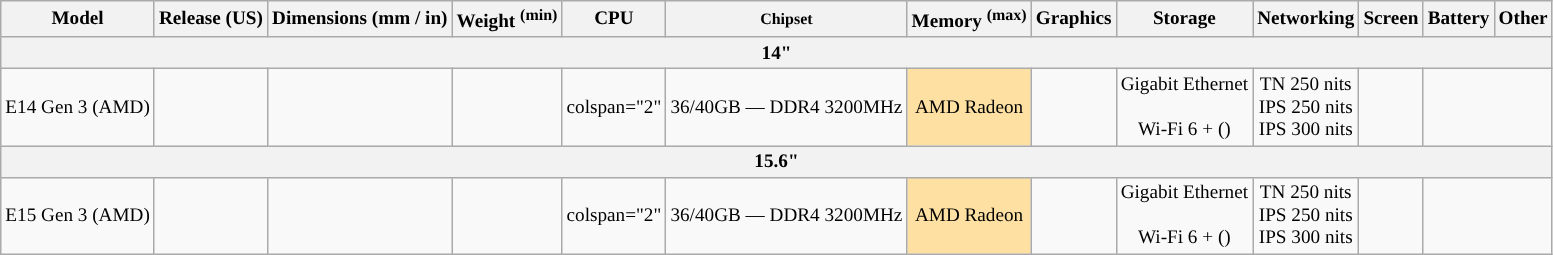<table class="wikitable" style="font-size: 80%; text-align: center; min-width: 80%;">
<tr>
<th>Model</th>
<th>Release (US)</th>
<th>Dimensions (mm / in)</th>
<th>Weight <sup>(min)</sup></th>
<th>CPU</th>
<th><small>Chipset</small></th>
<th>Memory <sup>(max)</sup></th>
<th>Graphics</th>
<th>Storage</th>
<th>Networking</th>
<th>Screen</th>
<th>Battery</th>
<th>Other</th>
</tr>
<tr>
<th colspan="13">14"</th>
</tr>
<tr>
<td>E14 Gen 3 (AMD)</td>
<td></td>
<td></td>
<td></td>
<td>colspan="2" </td>
<td style="background:">36/40GB — DDR4 3200MHz<br> </td>
<td style="background:#fee0a3;">AMD Radeon</td>
<td></td>
<td>Gigabit Ethernet<br><br>Wi-Fi 6 +  ()<br><small> </small></td>
<td style="background:"> TN 250 nits<br> IPS 250 nits<br> IPS 300 nits</td>
<td></td>
</tr>
<tr>
<th colspan="13">15.6"</th>
</tr>
<tr>
<td>E15 Gen 3 (AMD)</td>
<td></td>
<td></td>
<td></td>
<td>colspan="2" </td>
<td style="background:">36/40GB — DDR4 3200MHz<br> </td>
<td style="background:#fee0a3;">AMD Radeon</td>
<td></td>
<td>Gigabit Ethernet<br><br>Wi-Fi 6 +  ()<br><small> </small></td>
<td style="background:"> TN 250 nits<br> IPS 250 nits<br> IPS 300 nits</td>
<td></td>
</tr>
</table>
